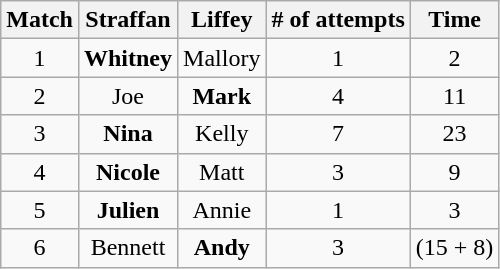<table class="wikitable" style="text-align:center;">
<tr>
<th>Match</th>
<th>Straffan</th>
<th>Liffey</th>
<th># of attempts</th>
<th>Time</th>
</tr>
<tr>
<td>1</td>
<td><strong>Whitney</strong></td>
<td>Mallory</td>
<td>1</td>
<td>2</td>
</tr>
<tr>
<td>2</td>
<td>Joe</td>
<td><strong>Mark</strong></td>
<td>4</td>
<td>11</td>
</tr>
<tr>
<td>3</td>
<td><strong>Nina</strong></td>
<td>Kelly</td>
<td>7</td>
<td>23</td>
</tr>
<tr>
<td>4</td>
<td><strong>Nicole</strong></td>
<td>Matt</td>
<td>3</td>
<td>9</td>
</tr>
<tr>
<td>5</td>
<td><strong>Julien</strong></td>
<td>Annie</td>
<td>1</td>
<td>3</td>
</tr>
<tr>
<td>6</td>
<td>Bennett</td>
<td><strong>Andy</strong></td>
<td>3</td>
<td>(15 + 8)</td>
</tr>
</table>
